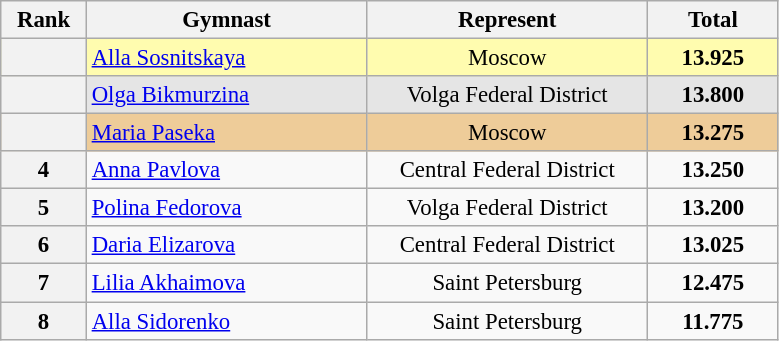<table class="wikitable sortable" style="text-align:center; font-size:95%">
<tr>
<th scope="col" style="width:50px;">Rank</th>
<th scope="col" style="width:180px;">Gymnast</th>
<th scope="col" style="width:180px;">Represent</th>
<th scope="col" style="width:80px;">Total</th>
</tr>
<tr style="background:#fffcaf;">
<th scope=row style="text-align:center"></th>
<td style="text-align:left;"><a href='#'>Alla Sosnitskaya</a></td>
<td>Moscow</td>
<td><strong>13.925</strong></td>
</tr>
<tr style="background:#e5e5e5;">
<th scope=row style="text-align:center"></th>
<td style="text-align:left;"><a href='#'>Olga Bikmurzina</a></td>
<td>Volga Federal District</td>
<td><strong>13.800</strong></td>
</tr>
<tr style="background:#ec9;">
<th scope=row style="text-align:center"></th>
<td style="text-align:left;"><a href='#'>Maria Paseka</a></td>
<td>Moscow</td>
<td><strong>13.275</strong></td>
</tr>
<tr>
<th scope=row style="text-align:center">4</th>
<td style="text-align:left;"><a href='#'>Anna Pavlova</a></td>
<td>Central Federal District</td>
<td><strong>13.250</strong></td>
</tr>
<tr>
<th scope=row style="text-align:center">5</th>
<td style="text-align:left;"><a href='#'>Polina Fedorova</a></td>
<td>Volga Federal District</td>
<td><strong>13.200</strong></td>
</tr>
<tr>
<th scope=row style="text-align:center">6</th>
<td style="text-align:left;"><a href='#'>Daria Elizarova</a></td>
<td>Central Federal District</td>
<td><strong>13.025</strong></td>
</tr>
<tr>
<th scope=row style="text-align:center">7</th>
<td style="text-align:left;"><a href='#'>Lilia Akhaimova</a></td>
<td>Saint Petersburg</td>
<td><strong>12.475</strong></td>
</tr>
<tr>
<th scope=row style="text-align:center">8</th>
<td style="text-align:left;"><a href='#'>Alla Sidorenko</a></td>
<td>Saint Petersburg</td>
<td><strong>11.775</strong></td>
</tr>
</table>
